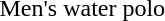<table>
<tr>
<td>Men's water polo</td>
<td></td>
<td></td>
<td></td>
</tr>
</table>
